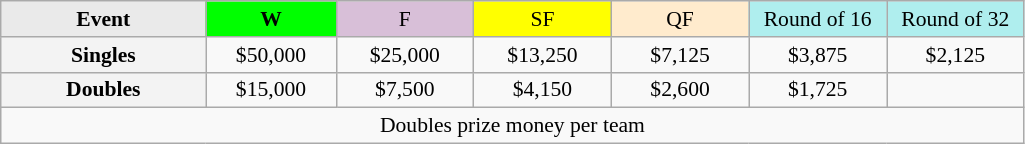<table class=wikitable style=font-size:90%;text-align:center>
<tr>
<td width=130 bgcolor=eaeaea><strong>Event</strong></td>
<td width=80 bgcolor=lime><strong>W</strong></td>
<td width=85 bgcolor=thistle>F</td>
<td width=85 bgcolor=ffff00>SF</td>
<td width=85 bgcolor=ffebcd>QF</td>
<td width=85 bgcolor=afeeee>Round of 16</td>
<td width=85 bgcolor=afeeee>Round of 32</td>
</tr>
<tr>
<th style=background:#f3f3f3>Singles</th>
<td>$50,000</td>
<td>$25,000</td>
<td>$13,250</td>
<td>$7,125</td>
<td>$3,875</td>
<td>$2,125</td>
</tr>
<tr>
<th style=background:#f3f3f3>Doubles</th>
<td>$15,000</td>
<td>$7,500</td>
<td>$4,150</td>
<td>$2,600</td>
<td>$1,725</td>
<td></td>
</tr>
<tr>
<td colspan=7>Doubles prize money per team</td>
</tr>
</table>
